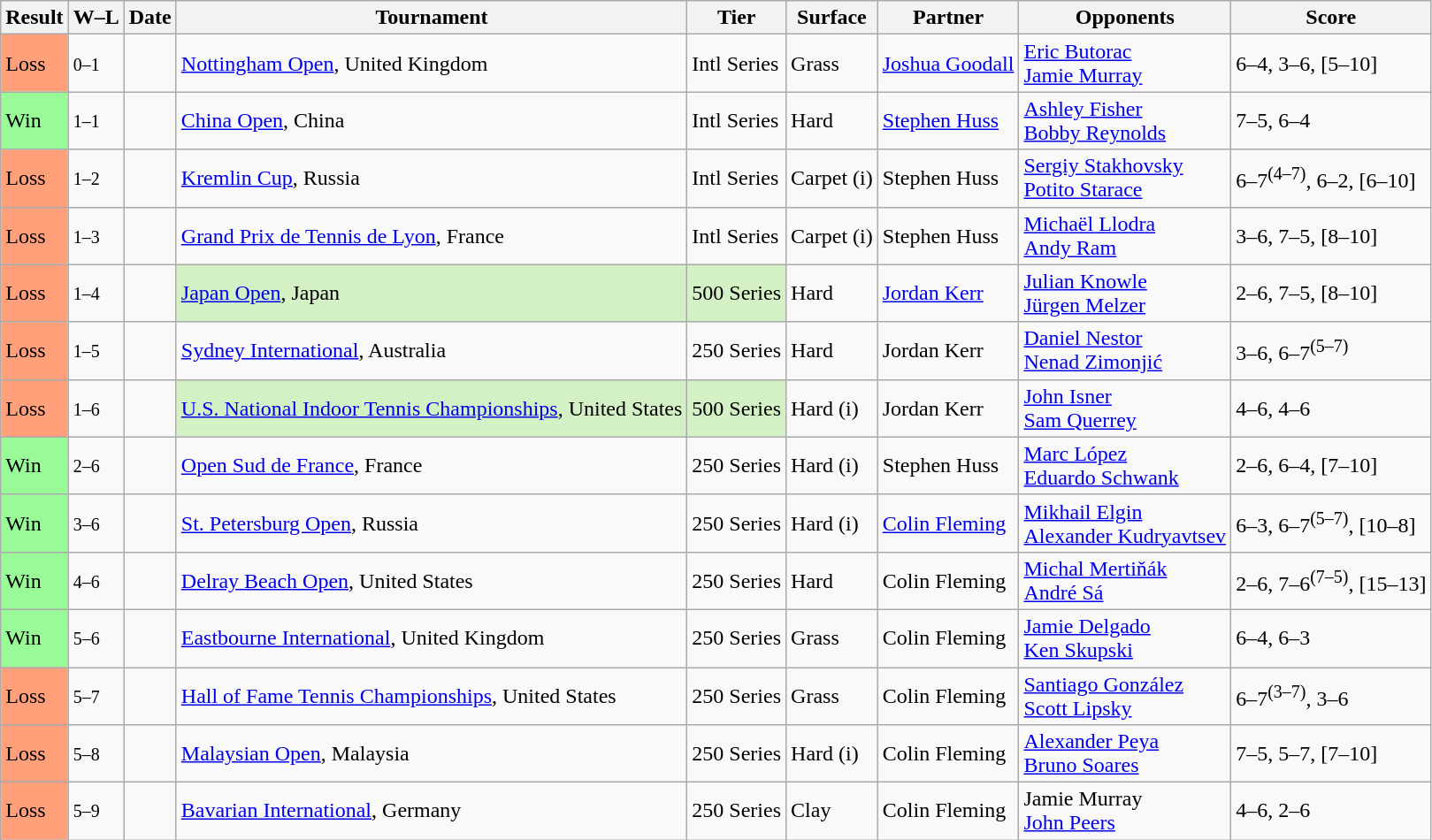<table class="sortable wikitable">
<tr>
<th>Result</th>
<th class="unsortable">W–L</th>
<th>Date</th>
<th>Tournament</th>
<th>Tier</th>
<th>Surface</th>
<th>Partner</th>
<th>Opponents</th>
<th class="unsortable">Score</th>
</tr>
<tr>
<td bgcolor=FFA07A>Loss</td>
<td><small>0–1</small></td>
<td><a href='#'></a></td>
<td><a href='#'>Nottingham Open</a>, United Kingdom</td>
<td>Intl Series</td>
<td>Grass</td>
<td> <a href='#'>Joshua Goodall</a></td>
<td> <a href='#'>Eric Butorac</a><br> <a href='#'>Jamie Murray</a></td>
<td>6–4, 3–6, [5–10]</td>
</tr>
<tr>
<td bgcolor=98FB98>Win</td>
<td><small>1–1</small></td>
<td><a href='#'></a></td>
<td><a href='#'>China Open</a>, China</td>
<td>Intl Series</td>
<td>Hard</td>
<td> <a href='#'>Stephen Huss</a></td>
<td> <a href='#'>Ashley Fisher</a><br> <a href='#'>Bobby Reynolds</a></td>
<td>7–5, 6–4</td>
</tr>
<tr>
<td bgcolor=FFA07A>Loss</td>
<td><small>1–2</small></td>
<td><a href='#'></a></td>
<td><a href='#'>Kremlin Cup</a>, Russia</td>
<td>Intl Series</td>
<td>Carpet (i)</td>
<td> Stephen Huss</td>
<td> <a href='#'>Sergiy Stakhovsky</a><br> <a href='#'>Potito Starace</a></td>
<td>6–7<sup>(4–7)</sup>, 6–2, [6–10]</td>
</tr>
<tr>
<td bgcolor=FFA07A>Loss</td>
<td><small>1–3</small></td>
<td><a href='#'></a></td>
<td><a href='#'>Grand Prix de Tennis de Lyon</a>, France</td>
<td>Intl Series</td>
<td>Carpet (i)</td>
<td> Stephen Huss</td>
<td> <a href='#'>Michaël Llodra</a><br> <a href='#'>Andy Ram</a></td>
<td>3–6, 7–5, [8–10]</td>
</tr>
<tr>
<td bgcolor=FFA07A>Loss</td>
<td><small>1–4</small></td>
<td><a href='#'></a></td>
<td style="background:#D4F1C5;"><a href='#'>Japan Open</a>, Japan</td>
<td style="background:#D4F1C5;">500 Series</td>
<td>Hard</td>
<td> <a href='#'>Jordan Kerr</a></td>
<td> <a href='#'>Julian Knowle</a><br> <a href='#'>Jürgen Melzer</a></td>
<td>2–6, 7–5, [8–10]</td>
</tr>
<tr>
<td bgcolor=FFA07A>Loss</td>
<td><small>1–5</small></td>
<td><a href='#'></a></td>
<td><a href='#'>Sydney International</a>, Australia</td>
<td>250 Series</td>
<td>Hard</td>
<td> Jordan Kerr</td>
<td> <a href='#'>Daniel Nestor</a><br> <a href='#'>Nenad Zimonjić</a></td>
<td>3–6, 6–7<sup>(5–7)</sup></td>
</tr>
<tr>
<td bgcolor=FFA07A>Loss</td>
<td><small>1–6</small></td>
<td><a href='#'></a></td>
<td style="background:#D4F1C5;"><a href='#'>U.S. National Indoor Tennis Championships</a>, United States</td>
<td style="background:#D4F1C5;">500 Series</td>
<td>Hard (i)</td>
<td> Jordan Kerr</td>
<td> <a href='#'>John Isner</a><br> <a href='#'>Sam Querrey</a></td>
<td>4–6, 4–6</td>
</tr>
<tr>
<td bgcolor=98FB98>Win</td>
<td><small>2–6</small></td>
<td><a href='#'></a></td>
<td><a href='#'>Open Sud de France</a>, France</td>
<td>250 Series</td>
<td>Hard (i)</td>
<td> Stephen Huss</td>
<td> <a href='#'>Marc López</a><br> <a href='#'>Eduardo Schwank</a></td>
<td>2–6, 6–4, [7–10]</td>
</tr>
<tr>
<td bgcolor=98FB98>Win</td>
<td><small>3–6</small></td>
<td><a href='#'></a></td>
<td><a href='#'>St. Petersburg Open</a>, Russia</td>
<td>250 Series</td>
<td>Hard (i)</td>
<td> <a href='#'>Colin Fleming</a></td>
<td> <a href='#'>Mikhail Elgin</a><br> <a href='#'>Alexander Kudryavtsev</a></td>
<td>6–3, 6–7<sup>(5–7)</sup>, [10–8]</td>
</tr>
<tr>
<td bgcolor=98FB98>Win</td>
<td><small>4–6</small></td>
<td><a href='#'></a></td>
<td><a href='#'>Delray Beach Open</a>, United States</td>
<td>250 Series</td>
<td>Hard</td>
<td> Colin Fleming</td>
<td> <a href='#'>Michal Mertiňák</a><br> <a href='#'>André Sá</a></td>
<td>2–6, 7–6<sup>(7–5)</sup>, [15–13]</td>
</tr>
<tr>
<td bgcolor=98FB98>Win</td>
<td><small>5–6</small></td>
<td><a href='#'></a></td>
<td><a href='#'>Eastbourne International</a>, United Kingdom</td>
<td>250 Series</td>
<td>Grass</td>
<td> Colin Fleming</td>
<td> <a href='#'>Jamie Delgado</a><br> <a href='#'>Ken Skupski</a></td>
<td>6–4, 6–3</td>
</tr>
<tr>
<td bgcolor=FFA07A>Loss</td>
<td><small>5–7</small></td>
<td><a href='#'></a></td>
<td><a href='#'>Hall of Fame Tennis Championships</a>, United States</td>
<td>250 Series</td>
<td>Grass</td>
<td> Colin Fleming</td>
<td> <a href='#'>Santiago González</a><br> <a href='#'>Scott Lipsky</a></td>
<td>6–7<sup>(3–7)</sup>, 3–6</td>
</tr>
<tr>
<td bgcolor=FFA07A>Loss</td>
<td><small>5–8</small></td>
<td><a href='#'></a></td>
<td><a href='#'>Malaysian Open</a>, Malaysia</td>
<td>250 Series</td>
<td>Hard (i)</td>
<td> Colin Fleming</td>
<td> <a href='#'>Alexander Peya</a><br> <a href='#'>Bruno Soares</a></td>
<td>7–5, 5–7, [7–10]</td>
</tr>
<tr>
<td bgcolor=FFA07A>Loss</td>
<td><small>5–9</small></td>
<td><a href='#'></a></td>
<td><a href='#'>Bavarian International</a>, Germany</td>
<td>250 Series</td>
<td>Clay</td>
<td> Colin Fleming</td>
<td> Jamie Murray<br> <a href='#'>John Peers</a></td>
<td>4–6, 2–6</td>
</tr>
</table>
